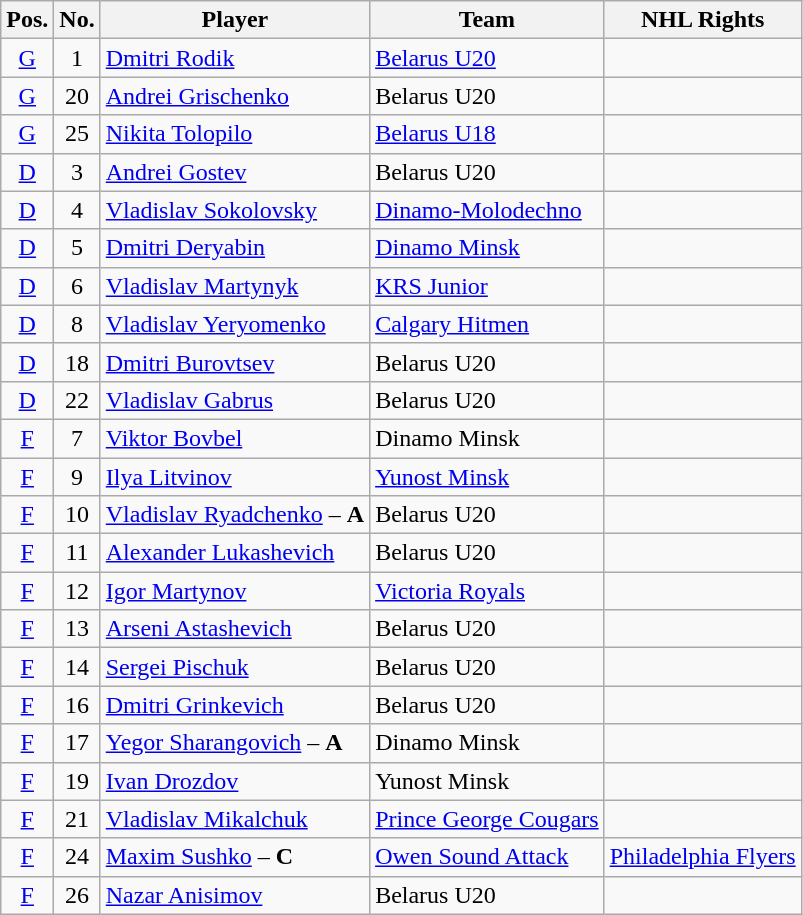<table class="wikitable sortable">
<tr>
<th>Pos.</th>
<th>No.</th>
<th>Player</th>
<th>Team</th>
<th>NHL Rights</th>
</tr>
<tr>
<td style="text-align:center;"><a href='#'>G</a></td>
<td style="text-align:center;">1</td>
<td><a href='#'>Dmitri Rodik</a></td>
<td> <a href='#'>Belarus U20</a></td>
<td></td>
</tr>
<tr>
<td style="text-align:center;"><a href='#'>G</a></td>
<td style="text-align:center;">20</td>
<td><a href='#'>Andrei Grischenko</a></td>
<td> Belarus U20</td>
<td></td>
</tr>
<tr>
<td style="text-align:center;"><a href='#'>G</a></td>
<td style="text-align:center;">25</td>
<td><a href='#'>Nikita Tolopilo</a></td>
<td> <a href='#'>Belarus U18</a></td>
<td></td>
</tr>
<tr>
<td style="text-align:center;"><a href='#'>D</a></td>
<td style="text-align:center;">3</td>
<td><a href='#'>Andrei Gostev</a></td>
<td> Belarus U20</td>
<td></td>
</tr>
<tr>
<td style="text-align:center;"><a href='#'>D</a></td>
<td style="text-align:center;">4</td>
<td><a href='#'>Vladislav Sokolovsky</a></td>
<td> <a href='#'>Dinamo-Molodechno</a></td>
<td></td>
</tr>
<tr>
<td style="text-align:center;"><a href='#'>D</a></td>
<td style="text-align:center;">5</td>
<td><a href='#'>Dmitri Deryabin</a></td>
<td> <a href='#'>Dinamo Minsk</a></td>
<td></td>
</tr>
<tr>
<td style="text-align:center;"><a href='#'>D</a></td>
<td style="text-align:center;">6</td>
<td><a href='#'>Vladislav Martynyk</a></td>
<td> <a href='#'>KRS Junior</a></td>
<td></td>
</tr>
<tr>
<td style="text-align:center;"><a href='#'>D</a></td>
<td style="text-align:center;">8</td>
<td><a href='#'>Vladislav Yeryomenko</a></td>
<td> <a href='#'>Calgary Hitmen</a></td>
<td></td>
</tr>
<tr>
<td style="text-align:center;"><a href='#'>D</a></td>
<td style="text-align:center;">18</td>
<td><a href='#'>Dmitri Burovtsev</a></td>
<td> Belarus U20</td>
<td></td>
</tr>
<tr>
<td style="text-align:center;"><a href='#'>D</a></td>
<td style="text-align:center;">22</td>
<td><a href='#'>Vladislav Gabrus</a></td>
<td> Belarus U20</td>
<td></td>
</tr>
<tr>
<td style="text-align:center;"><a href='#'>F</a></td>
<td style="text-align:center;">7</td>
<td><a href='#'>Viktor Bovbel</a></td>
<td> Dinamo Minsk</td>
<td></td>
</tr>
<tr>
<td style="text-align:center;"><a href='#'>F</a></td>
<td style="text-align:center;">9</td>
<td><a href='#'>Ilya Litvinov</a></td>
<td> <a href='#'>Yunost Minsk</a></td>
<td></td>
</tr>
<tr>
<td style="text-align:center;"><a href='#'>F</a></td>
<td style="text-align:center;">10</td>
<td><a href='#'>Vladislav Ryadchenko</a> – <strong>A</strong></td>
<td> Belarus U20</td>
<td></td>
</tr>
<tr>
<td style="text-align:center;"><a href='#'>F</a></td>
<td style="text-align:center;">11</td>
<td><a href='#'>Alexander Lukashevich</a></td>
<td> Belarus U20</td>
<td></td>
</tr>
<tr>
<td style="text-align:center;"><a href='#'>F</a></td>
<td style="text-align:center;">12</td>
<td><a href='#'>Igor Martynov</a></td>
<td> <a href='#'>Victoria Royals</a></td>
<td></td>
</tr>
<tr>
<td style="text-align:center;"><a href='#'>F</a></td>
<td style="text-align:center;">13</td>
<td><a href='#'>Arseni Astashevich</a></td>
<td> Belarus U20</td>
<td></td>
</tr>
<tr>
<td style="text-align:center;"><a href='#'>F</a></td>
<td style="text-align:center;">14</td>
<td><a href='#'>Sergei Pischuk</a></td>
<td> Belarus U20</td>
<td></td>
</tr>
<tr>
<td style="text-align:center;"><a href='#'>F</a></td>
<td style="text-align:center;">16</td>
<td><a href='#'>Dmitri Grinkevich</a></td>
<td> Belarus U20</td>
<td></td>
</tr>
<tr>
<td style="text-align:center;"><a href='#'>F</a></td>
<td style="text-align:center;">17</td>
<td><a href='#'>Yegor Sharangovich</a> – <strong>A</strong></td>
<td> Dinamo Minsk</td>
<td></td>
</tr>
<tr>
<td style="text-align:center;"><a href='#'>F</a></td>
<td style="text-align:center;">19</td>
<td><a href='#'>Ivan Drozdov</a></td>
<td> Yunost Minsk</td>
<td></td>
</tr>
<tr>
<td style="text-align:center;"><a href='#'>F</a></td>
<td style="text-align:center;">21</td>
<td><a href='#'>Vladislav Mikalchuk</a></td>
<td> <a href='#'>Prince George Cougars</a></td>
<td></td>
</tr>
<tr>
<td style="text-align:center;"><a href='#'>F</a></td>
<td style="text-align:center;">24</td>
<td><a href='#'>Maxim Sushko</a> – <strong>C</strong></td>
<td> <a href='#'>Owen Sound Attack</a></td>
<td><a href='#'>Philadelphia Flyers</a></td>
</tr>
<tr>
<td style="text-align:center;"><a href='#'>F</a></td>
<td style="text-align:center;">26</td>
<td><a href='#'>Nazar Anisimov</a></td>
<td> Belarus U20</td>
<td></td>
</tr>
</table>
